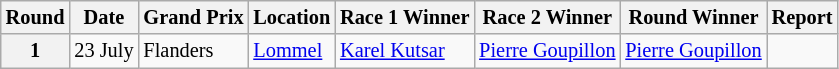<table class="wikitable" style="font-size: 85%;">
<tr>
<th>Round</th>
<th>Date</th>
<th>Grand Prix</th>
<th>Location</th>
<th>Race 1 Winner</th>
<th>Race 2 Winner</th>
<th>Round Winner</th>
<th>Report</th>
</tr>
<tr>
<th>1</th>
<td>23 July</td>
<td> Flanders</td>
<td><a href='#'>Lommel</a></td>
<td> <a href='#'>Karel Kutsar</a></td>
<td> <a href='#'>Pierre Goupillon</a></td>
<td> <a href='#'>Pierre Goupillon</a></td>
<td></td>
</tr>
</table>
